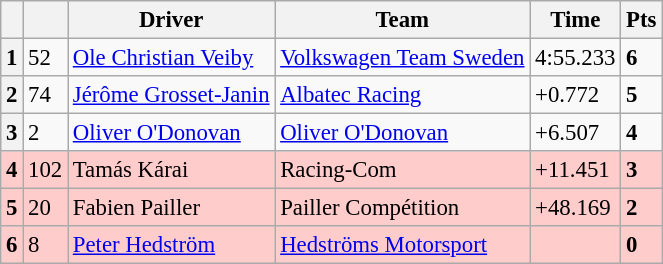<table class=wikitable style="font-size:95%">
<tr>
<th></th>
<th></th>
<th>Driver</th>
<th>Team</th>
<th>Time</th>
<th>Pts</th>
</tr>
<tr>
<th>1</th>
<td>52</td>
<td> <a href='#'>Ole Christian Veiby</a></td>
<td><a href='#'>Volkswagen Team Sweden</a></td>
<td>4:55.233</td>
<td><strong>6</strong></td>
</tr>
<tr>
<th>2</th>
<td>74</td>
<td> <a href='#'>Jérôme Grosset-Janin</a></td>
<td><a href='#'>Albatec Racing</a></td>
<td>+0.772</td>
<td><strong>5</strong></td>
</tr>
<tr>
<th>3</th>
<td>2</td>
<td> <a href='#'>Oliver O'Donovan</a></td>
<td><a href='#'>Oliver O'Donovan</a></td>
<td>+6.507</td>
<td><strong>4</strong></td>
</tr>
<tr>
<th style="background:#ffcccc;">4</th>
<td style="background:#ffcccc;">102</td>
<td style="background:#ffcccc;"> Tamás Kárai</td>
<td style="background:#ffcccc;">Racing-Com</td>
<td style="background:#ffcccc;">+11.451</td>
<td style="background:#ffcccc;"><strong>3</strong></td>
</tr>
<tr>
<th style="background:#ffcccc;">5</th>
<td style="background:#ffcccc;">20</td>
<td style="background:#ffcccc;"> Fabien Pailler</td>
<td style="background:#ffcccc;">Pailler Compétition</td>
<td style="background:#ffcccc;">+48.169</td>
<td style="background:#ffcccc;"><strong>2</strong></td>
</tr>
<tr>
<th style="background:#ffcccc;">6</th>
<td style="background:#ffcccc;">8</td>
<td style="background:#ffcccc;"> <a href='#'>Peter Hedström</a></td>
<td style="background:#ffcccc;"><a href='#'>Hedströms Motorsport</a></td>
<td style="background:#ffcccc;"></td>
<td style="background:#ffcccc;"><strong>0</strong></td>
</tr>
</table>
